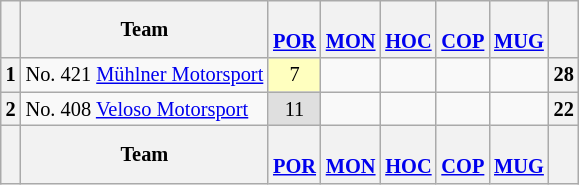<table align=left| class="wikitable" style="font-size: 85%; text-align: center">
<tr valign="top">
<th valign=middle></th>
<th valign=middle>Team</th>
<th><br><a href='#'>POR</a></th>
<th><br><a href='#'>MON</a></th>
<th><br><a href='#'>HOC</a></th>
<th><br><a href='#'>COP</a></th>
<th><br><a href='#'>MUG</a></th>
<th valign=middle>  </th>
</tr>
<tr>
<th>1</th>
<td align=left> No. 421 <a href='#'>Mühlner Motorsport</a></td>
<td style="background:#FFFFBF;">7</td>
<td></td>
<td></td>
<td></td>
<td></td>
<th>28</th>
</tr>
<tr>
<th>2</th>
<td align=left> No. 408 <a href='#'>Veloso Motorsport</a></td>
<td style="background:#DFDFDF;">11</td>
<td></td>
<td></td>
<td></td>
<td></td>
<th>22</th>
</tr>
<tr>
<th valign=middle></th>
<th valign=middle>Team</th>
<th><br><a href='#'>POR</a></th>
<th><br><a href='#'>MON</a></th>
<th><br><a href='#'>HOC</a></th>
<th><br><a href='#'>COP</a></th>
<th><br><a href='#'>MUG</a></th>
<th valign=middle>  </th>
</tr>
</table>
